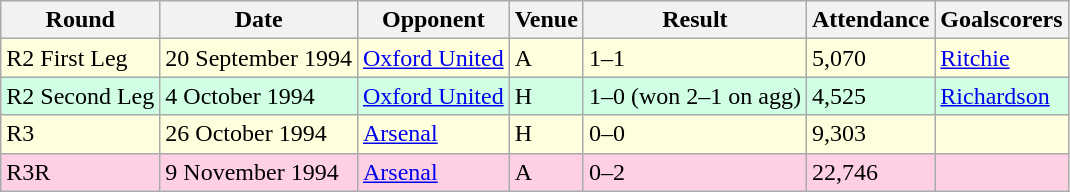<table class="wikitable">
<tr>
<th>Round</th>
<th>Date</th>
<th>Opponent</th>
<th>Venue</th>
<th>Result</th>
<th>Attendance</th>
<th>Goalscorers</th>
</tr>
<tr style="background:#ffd;">
<td>R2 First Leg</td>
<td>20 September 1994</td>
<td><a href='#'>Oxford United</a></td>
<td>A</td>
<td>1–1</td>
<td>5,070</td>
<td><a href='#'>Ritchie</a></td>
</tr>
<tr style="background:#d0ffe3;">
<td>R2 Second Leg</td>
<td>4 October 1994</td>
<td><a href='#'>Oxford United</a></td>
<td>H</td>
<td>1–0 (won 2–1 on agg)</td>
<td>4,525</td>
<td><a href='#'>Richardson</a></td>
</tr>
<tr style="background:#ffd;">
<td>R3</td>
<td>26 October 1994</td>
<td><a href='#'>Arsenal</a></td>
<td>H</td>
<td>0–0</td>
<td>9,303</td>
<td></td>
</tr>
<tr style="background:#ffd0e3;">
<td>R3R</td>
<td>9 November 1994</td>
<td><a href='#'>Arsenal</a></td>
<td>A</td>
<td>0–2</td>
<td>22,746</td>
<td></td>
</tr>
</table>
